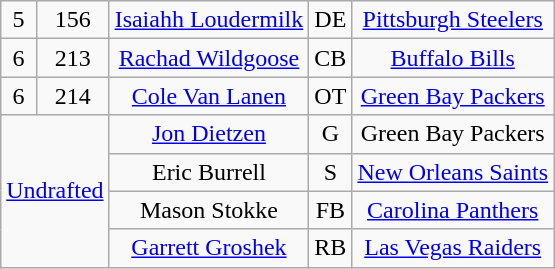<table class="wikitable" style="text-align:center">
<tr>
<td>5</td>
<td>156</td>
<td><a href='#'>Isaiahh Loudermilk</a></td>
<td>DE</td>
<td><a href='#'>Pittsburgh Steelers</a></td>
</tr>
<tr>
<td>6</td>
<td>213</td>
<td><a href='#'>Rachad Wildgoose</a></td>
<td>CB</td>
<td><a href='#'>Buffalo Bills</a></td>
</tr>
<tr>
<td>6</td>
<td>214</td>
<td><a href='#'>Cole Van Lanen</a></td>
<td>OT</td>
<td><a href='#'>Green Bay Packers</a></td>
</tr>
<tr>
<td rowspan="4" colspan="2"><a href='#'>Undrafted</a></td>
<td><a href='#'>Jon Dietzen</a></td>
<td>G</td>
<td>Green Bay Packers</td>
</tr>
<tr>
<td>Eric Burrell</td>
<td>S</td>
<td><a href='#'>New Orleans Saints</a></td>
</tr>
<tr>
<td>Mason Stokke</td>
<td>FB</td>
<td><a href='#'>Carolina Panthers</a></td>
</tr>
<tr>
<td><a href='#'>Garrett Groshek</a></td>
<td>RB</td>
<td><a href='#'>Las Vegas Raiders</a></td>
</tr>
</table>
